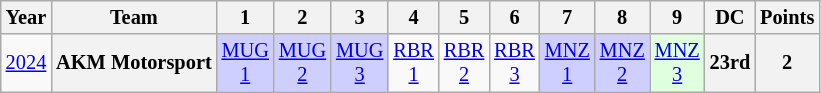<table class="wikitable" style="text-align:center; font-size:85%">
<tr>
<th>Year</th>
<th>Team</th>
<th>1</th>
<th>2</th>
<th>3</th>
<th>4</th>
<th>5</th>
<th>6</th>
<th>7</th>
<th>8</th>
<th>9</th>
<th>DC</th>
<th>Points</th>
</tr>
<tr>
<td><a href='#'>2024</a></td>
<th nowrap>AKM Motorsport</th>
<td style="background:#CFCFFF;"><a href='#'>MUG<br>1</a><br></td>
<td style="background:#CFCFFF;"><a href='#'>MUG<br>2</a><br></td>
<td style="background:#CFCFFF;"><a href='#'>MUG<br>3</a><br></td>
<td style="background:#;"><a href='#'>RBR<br>1</a><br></td>
<td style="background:#;"><a href='#'>RBR<br>2</a><br></td>
<td style="background:#;"><a href='#'>RBR<br>3</a><br></td>
<td style="background:#CFCFFF;"><a href='#'>MNZ<br>1</a><br></td>
<td style="background:#CFCFFF;"><a href='#'>MNZ<br>2</a><br></td>
<td style="background:#DFFFDF;"><a href='#'>MNZ<br>3</a><br></td>
<th style="background:#;">23rd</th>
<th style="background:#;">2</th>
</tr>
</table>
